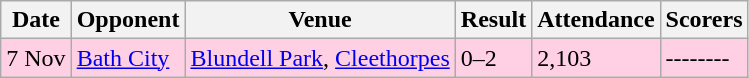<table class="wikitable">
<tr>
<th>Date</th>
<th>Opponent</th>
<th>Venue</th>
<th>Result</th>
<th>Attendance</th>
<th>Scorers</th>
</tr>
<tr style="background:#ffd0e3;">
<td>7 Nov</td>
<td><a href='#'>Bath City</a> <br></td>
<td><a href='#'>Blundell Park</a>, <a href='#'>Cleethorpes</a></td>
<td>0–2</td>
<td>2,103</td>
<td>--------</td>
</tr>
</table>
